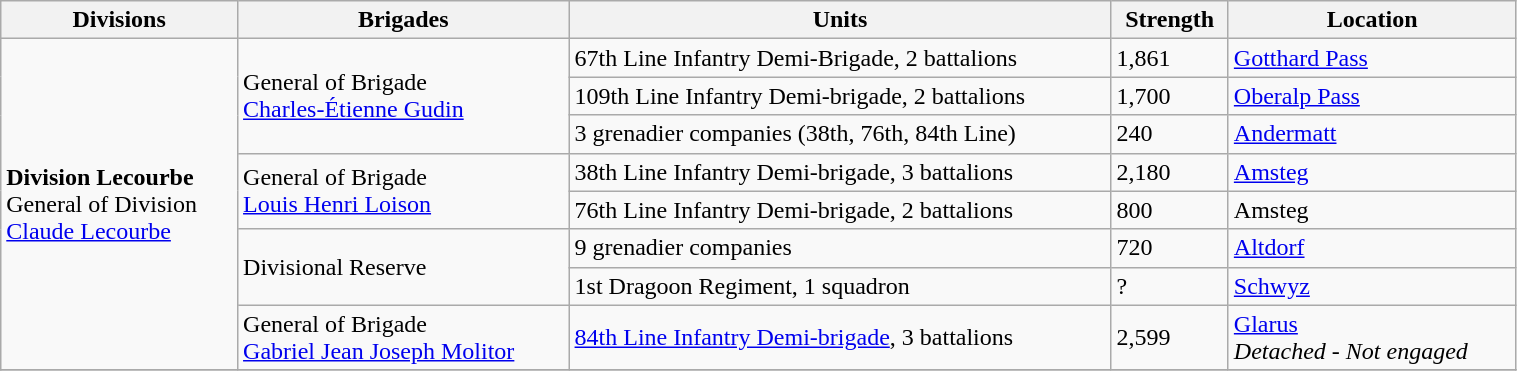<table class="wikitable" style="text-align:left; width:80%;">
<tr>
<th>Divisions</th>
<th>Brigades</th>
<th>Units</th>
<th>Strength</th>
<th>Location</th>
</tr>
<tr>
<td ROWSPAN=8><strong>Division Lecourbe</strong><br>General of Division<br><a href='#'>Claude Lecourbe</a></td>
<td ROWSPAN=3>General of Brigade<br><a href='#'>Charles-Étienne Gudin</a></td>
<td> 67th Line Infantry Demi-Brigade, 2 battalions</td>
<td>1,861</td>
<td><a href='#'>Gotthard Pass</a></td>
</tr>
<tr>
<td> 109th Line Infantry Demi-brigade, 2 battalions</td>
<td>1,700</td>
<td><a href='#'>Oberalp Pass</a></td>
</tr>
<tr>
<td> 3 grenadier companies (38th, 76th, 84th Line)</td>
<td>240</td>
<td><a href='#'>Andermatt</a></td>
</tr>
<tr>
<td ROWSPAN=2>General of Brigade<br><a href='#'>Louis Henri Loison</a></td>
<td> 38th Line Infantry Demi-brigade, 3 battalions</td>
<td>2,180</td>
<td><a href='#'>Amsteg</a></td>
</tr>
<tr>
<td> 76th Line Infantry Demi-brigade, 2 battalions</td>
<td>800</td>
<td>Amsteg</td>
</tr>
<tr>
<td ROWSPAN=2>Divisional Reserve</td>
<td> 9 grenadier companies</td>
<td>720</td>
<td><a href='#'>Altdorf</a></td>
</tr>
<tr>
<td> 1st Dragoon Regiment, 1 squadron</td>
<td>?</td>
<td><a href='#'>Schwyz</a></td>
</tr>
<tr>
<td ROWSPAN=1>General of Brigade<br><a href='#'>Gabriel Jean Joseph Molitor</a></td>
<td> <a href='#'>84th Line Infantry Demi-brigade</a>, 3 battalions</td>
<td>2,599</td>
<td><a href='#'>Glarus</a><br><em>Detached - Not engaged</em></td>
</tr>
<tr>
</tr>
</table>
